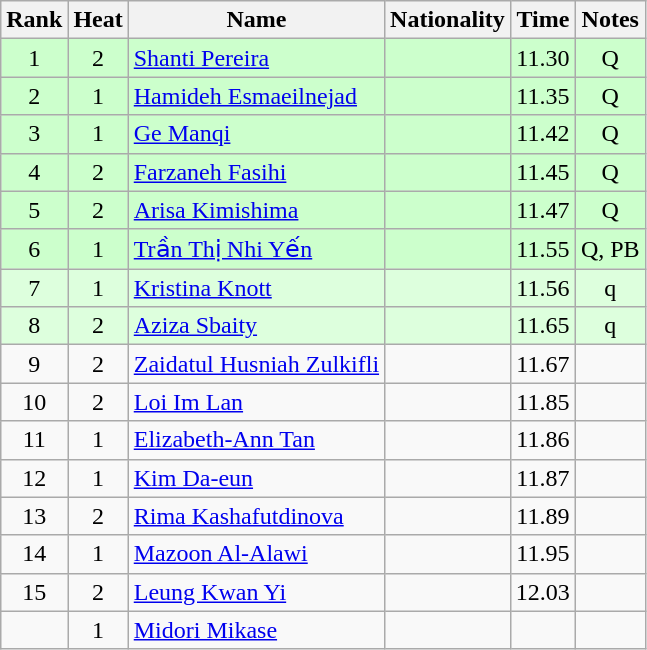<table class="wikitable sortable" style="text-align:center">
<tr>
<th>Rank</th>
<th>Heat</th>
<th>Name</th>
<th>Nationality</th>
<th>Time</th>
<th>Notes</th>
</tr>
<tr bgcolor=ccffcc>
<td>1</td>
<td>2</td>
<td align=left><a href='#'>Shanti Pereira</a></td>
<td align=left></td>
<td>11.30</td>
<td>Q</td>
</tr>
<tr bgcolor=ccffcc>
<td>2</td>
<td>1</td>
<td align=left><a href='#'>Hamideh Esmaeilnejad</a></td>
<td align=left></td>
<td>11.35</td>
<td>Q</td>
</tr>
<tr bgcolor=ccffcc>
<td>3</td>
<td>1</td>
<td align=left><a href='#'>Ge Manqi</a></td>
<td align=left></td>
<td>11.42</td>
<td>Q</td>
</tr>
<tr bgcolor=ccffcc>
<td>4</td>
<td>2</td>
<td align=left><a href='#'>Farzaneh Fasihi</a></td>
<td align=left></td>
<td>11.45</td>
<td>Q</td>
</tr>
<tr bgcolor=ccffcc>
<td>5</td>
<td>2</td>
<td align=left><a href='#'>Arisa Kimishima</a></td>
<td align=left></td>
<td>11.47</td>
<td>Q</td>
</tr>
<tr bgcolor=ccffcc>
<td>6</td>
<td>1</td>
<td align=left><a href='#'>Trần Thị Nhi Yến</a></td>
<td align=left></td>
<td>11.55</td>
<td>Q, PB</td>
</tr>
<tr bgcolor=ddffdd>
<td>7</td>
<td>1</td>
<td align=left><a href='#'>Kristina Knott</a></td>
<td align=left></td>
<td>11.56</td>
<td>q</td>
</tr>
<tr bgcolor=ddffdd>
<td>8</td>
<td>2</td>
<td align=left><a href='#'>Aziza Sbaity</a></td>
<td align=left></td>
<td>11.65</td>
<td>q</td>
</tr>
<tr>
<td>9</td>
<td>2</td>
<td align=left><a href='#'>Zaidatul Husniah Zulkifli</a></td>
<td align=left></td>
<td>11.67</td>
<td></td>
</tr>
<tr>
<td>10</td>
<td>2</td>
<td align=left><a href='#'>Loi Im Lan</a></td>
<td align=left></td>
<td>11.85</td>
<td></td>
</tr>
<tr>
<td>11</td>
<td>1</td>
<td align=left><a href='#'>Elizabeth-Ann Tan</a></td>
<td align=left></td>
<td>11.86</td>
<td></td>
</tr>
<tr>
<td>12</td>
<td>1</td>
<td align=left><a href='#'>Kim Da-eun</a></td>
<td align=left></td>
<td>11.87</td>
<td></td>
</tr>
<tr>
<td>13</td>
<td>2</td>
<td align=left><a href='#'>Rima Kashafutdinova</a></td>
<td align=left></td>
<td>11.89</td>
<td></td>
</tr>
<tr>
<td>14</td>
<td>1</td>
<td align=left><a href='#'>Mazoon Al-Alawi</a></td>
<td align=left></td>
<td>11.95</td>
<td></td>
</tr>
<tr>
<td>15</td>
<td>2</td>
<td align=left><a href='#'>Leung Kwan Yi</a></td>
<td align=left></td>
<td>12.03</td>
<td></td>
</tr>
<tr>
<td></td>
<td>1</td>
<td align=left><a href='#'>Midori Mikase</a></td>
<td align=left></td>
<td></td>
<td></td>
</tr>
</table>
